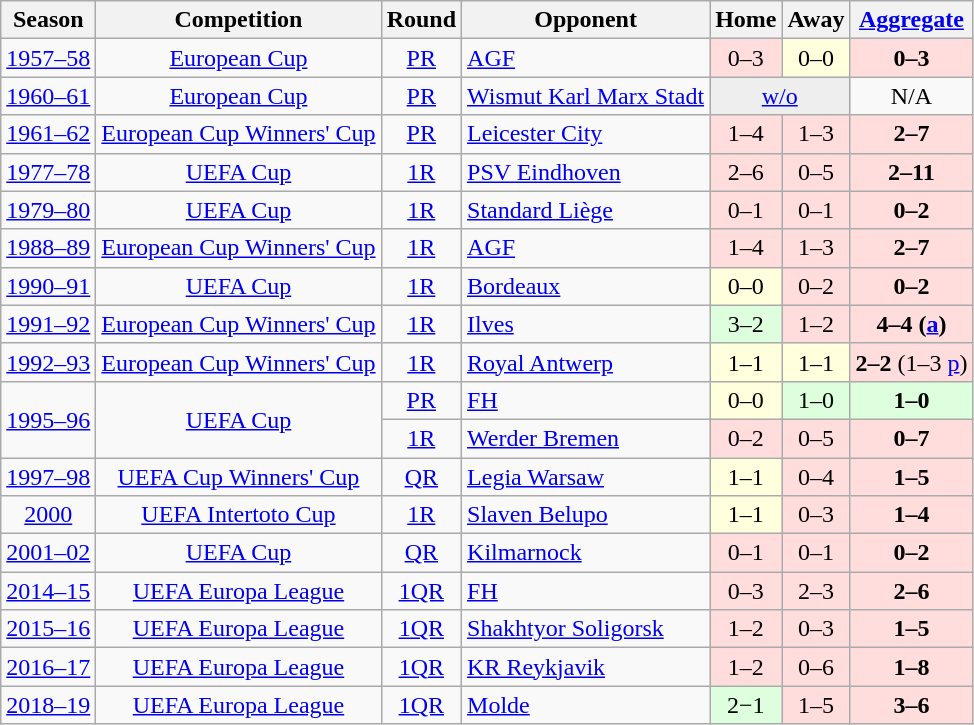<table class="wikitable" style="font-size:100%; text-align: center;">
<tr>
<th>Season</th>
<th>Competition</th>
<th>Round</th>
<th>Opponent</th>
<th>Home</th>
<th>Away</th>
<th><a href='#'>Aggregate</a></th>
</tr>
<tr>
<td><a href='#'>1957–58</a></td>
<td><a href='#'>European Cup</a></td>
<td><a href='#'>PR</a></td>
<td align="left"> <a href='#'>AGF</a></td>
<td bgcolor="#ffdddd" style="text-align:center;">0–3</td>
<td bgcolor="#ffffdd" style="text-align:center;">0–0</td>
<td bgcolor="#ffdddd" style="text-align:center;"><strong>0–3</strong></td>
</tr>
<tr>
<td><a href='#'>1960–61</a></td>
<td><a href='#'>European Cup</a></td>
<td><a href='#'>PR</a></td>
<td align="left"> <a href='#'>Wismut Karl Marx Stadt</a></td>
<td colspan=2 bgcolor="#eeeeee"><a href='#'>w/o</a></td>
<td>N/A</td>
</tr>
<tr>
<td><a href='#'>1961–62</a></td>
<td><a href='#'>European Cup Winners' Cup</a></td>
<td><a href='#'>PR</a></td>
<td align="left"> <a href='#'>Leicester City</a></td>
<td bgcolor="#ffdddd" style="text-align:center;">1–4</td>
<td bgcolor="#ffdddd" style="text-align:center;">1–3</td>
<td bgcolor="#ffdddd" style="text-align:center;"><strong>2–7</strong></td>
</tr>
<tr>
<td><a href='#'>1977–78</a></td>
<td><a href='#'>UEFA Cup</a></td>
<td><a href='#'>1R</a></td>
<td align="left"> <a href='#'>PSV Eindhoven</a></td>
<td bgcolor="#ffdddd" style="text-align:center;">2–6</td>
<td bgcolor="#ffdddd" style="text-align:center;">0–5</td>
<td bgcolor="#ffdddd" style="text-align:center;"><strong>2–11</strong></td>
</tr>
<tr>
<td><a href='#'>1979–80</a></td>
<td><a href='#'>UEFA Cup</a></td>
<td><a href='#'>1R</a></td>
<td align="left"> <a href='#'>Standard Liège</a></td>
<td bgcolor="#ffdddd" style="text-align:center;">0–1</td>
<td bgcolor="#ffdddd" style="text-align:center;">0–1</td>
<td bgcolor="#ffdddd" style="text-align:center;"><strong>0–2</strong></td>
</tr>
<tr>
<td><a href='#'>1988–89</a></td>
<td><a href='#'>European Cup Winners' Cup</a></td>
<td><a href='#'>1R</a></td>
<td align="left"> <a href='#'>AGF</a></td>
<td bgcolor="#ffdddd" style="text-align:center;">1–4</td>
<td bgcolor="#ffdddd" style="text-align:center;">1–3</td>
<td bgcolor="#ffdddd" style="text-align:center;"><strong>2–7</strong></td>
</tr>
<tr>
<td><a href='#'>1990–91</a></td>
<td><a href='#'>UEFA Cup</a></td>
<td><a href='#'>1R</a></td>
<td align="left"> <a href='#'>Bordeaux</a></td>
<td bgcolor="#ffffdd" style="text-align:center;">0–0</td>
<td bgcolor="#ffdddd" style="text-align:center;">0–2</td>
<td bgcolor="#ffdddd" style="text-align:center;"><strong>0–2</strong></td>
</tr>
<tr>
<td><a href='#'>1991–92</a></td>
<td><a href='#'>European Cup Winners' Cup</a></td>
<td><a href='#'>1R</a></td>
<td align="left"> <a href='#'>Ilves</a></td>
<td bgcolor="#ddffdd" style="text-align:center;">3–2</td>
<td bgcolor="#ffdddd" style="text-align:center;">1–2</td>
<td bgcolor="#ffdddd" style="text-align:center;"><strong>4–4 (<a href='#'>a</a>)</strong></td>
</tr>
<tr>
<td><a href='#'>1992–93</a></td>
<td><a href='#'>European Cup Winners' Cup</a></td>
<td><a href='#'>1R</a></td>
<td align="left"> <a href='#'>Royal Antwerp</a></td>
<td bgcolor="#ffffdd" style="text-align:center;">1–1</td>
<td bgcolor="#ffffdd" style="text-align:center;">1–1</td>
<td bgcolor="#ffdddd" style="text-align:center;"><strong>2–2</strong> (1–3 <a href='#'>p</a>)</td>
</tr>
<tr>
<td rowspan=2><a href='#'>1995–96</a></td>
<td rowspan=2><a href='#'>UEFA Cup</a></td>
<td><a href='#'>PR</a></td>
<td align="left"> <a href='#'>FH</a></td>
<td bgcolor="#ffffdd" style="text-align:center;">0–0</td>
<td bgcolor="#ddffdd" style="text-align:center;">1–0</td>
<td bgcolor="#ddffdd" style="text-align:center;"><strong>1–0</strong></td>
</tr>
<tr>
<td><a href='#'>1R</a></td>
<td align="left"> <a href='#'>Werder Bremen</a></td>
<td bgcolor="#ffdddd" style="text-align:center;">0–2</td>
<td bgcolor="#ffdddd" style="text-align:center;">0–5</td>
<td bgcolor="#ffdddd" style="text-align:center;"><strong>0–7</strong></td>
</tr>
<tr>
<td><a href='#'>1997–98</a></td>
<td><a href='#'>UEFA Cup Winners' Cup</a></td>
<td><a href='#'>QR</a></td>
<td align="left"> <a href='#'>Legia Warsaw</a></td>
<td bgcolor="#ffffdd" style="text-align:center;">1–1</td>
<td bgcolor="#ffdddd" style="text-align:center;">0–4</td>
<td bgcolor="#ffdddd" style="text-align:center;"><strong>1–5</strong></td>
</tr>
<tr>
<td><a href='#'>2000</a></td>
<td><a href='#'>UEFA Intertoto Cup</a></td>
<td><a href='#'>1R</a></td>
<td align="left"> <a href='#'>Slaven Belupo</a></td>
<td bgcolor="#ffffdd" style="text-align:center;">1–1</td>
<td bgcolor="#ffdddd" style="text-align:center;">0–3</td>
<td bgcolor="#ffdddd" style="text-align:center;"><strong>1–4</strong></td>
</tr>
<tr>
<td><a href='#'>2001–02</a></td>
<td><a href='#'>UEFA Cup</a></td>
<td><a href='#'>QR</a></td>
<td align="left"> <a href='#'>Kilmarnock</a></td>
<td bgcolor="#ffdddd" style="text-align:center;">0–1</td>
<td bgcolor="#ffdddd" style="text-align:center;">0–1</td>
<td bgcolor="#ffdddd" style="text-align:center;"><strong>0–2</strong></td>
</tr>
<tr>
<td><a href='#'>2014–15</a></td>
<td><a href='#'>UEFA Europa League</a></td>
<td><a href='#'>1QR</a></td>
<td align="left"> <a href='#'>FH</a></td>
<td bgcolor="#ffdddd" style="text-align:center;">0–3</td>
<td bgcolor="#ffdddd" style="text-align:center;">2–3</td>
<td bgcolor="#ffdddd" style="text-align:center;"><strong>2–6</strong></td>
</tr>
<tr>
<td><a href='#'>2015–16</a></td>
<td><a href='#'>UEFA Europa League</a></td>
<td><a href='#'>1QR</a></td>
<td align="left"> <a href='#'>Shakhtyor Soligorsk</a></td>
<td bgcolor="#ffdddd" style="text-align:center;">1–2</td>
<td bgcolor="#ffdddd" style="text-align:center;">0–3</td>
<td bgcolor="#ffdddd" style="text-align:center;"><strong>1–5</strong></td>
</tr>
<tr>
<td><a href='#'>2016–17</a></td>
<td><a href='#'>UEFA Europa League</a></td>
<td><a href='#'>1QR</a></td>
<td align="left"> <a href='#'>KR Reykjavik</a></td>
<td bgcolor="#ffdddd" style="text-align:center;">1–2</td>
<td bgcolor="#ffdddd" style="text-align:center;">0–6</td>
<td bgcolor="#ffdddd" style="text-align:center;"><strong>1–8</strong></td>
</tr>
<tr>
<td><a href='#'>2018–19</a></td>
<td><a href='#'>UEFA Europa League</a></td>
<td><a href='#'>1QR</a></td>
<td align="left"> <a href='#'>Molde</a></td>
<td bgcolor="#ddffdd" style="text-align:center;">2−1</td>
<td bgcolor="#ffdddd" style="text-align:center;">1–5</td>
<td bgcolor="#ffdddd" style="text-align:center;"><strong>3–6</strong></td>
</tr>
</table>
